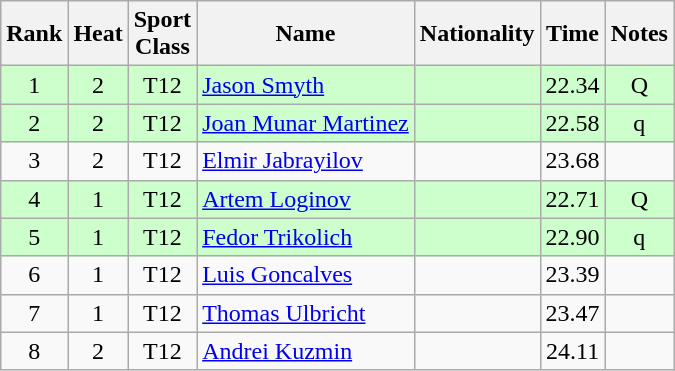<table class="wikitable sortable" style="text-align:center">
<tr>
<th>Rank</th>
<th>Heat</th>
<th>Sport<br>Class</th>
<th>Name</th>
<th>Nationality</th>
<th>Time</th>
<th>Notes</th>
</tr>
<tr bgcolor=ccffcc>
<td>1</td>
<td>2</td>
<td>T12</td>
<td align=left><a href='#'>Jason Smyth</a></td>
<td align=left></td>
<td>22.34</td>
<td>Q</td>
</tr>
<tr bgcolor=ccffcc>
<td>2</td>
<td>2</td>
<td>T12</td>
<td align=left><a href='#'>Joan Munar Martinez</a></td>
<td align=left></td>
<td>22.58</td>
<td>q</td>
</tr>
<tr>
<td>3</td>
<td>2</td>
<td>T12</td>
<td align=left><a href='#'>Elmir Jabrayilov</a></td>
<td align=left></td>
<td>23.68</td>
<td></td>
</tr>
<tr bgcolor=ccffcc>
<td>4</td>
<td>1</td>
<td>T12</td>
<td align=left><a href='#'>Artem Loginov</a></td>
<td align=left></td>
<td>22.71</td>
<td>Q</td>
</tr>
<tr bgcolor=ccffcc>
<td>5</td>
<td>1</td>
<td>T12</td>
<td align=left><a href='#'>Fedor Trikolich</a></td>
<td align=left></td>
<td>22.90</td>
<td>q</td>
</tr>
<tr>
<td>6</td>
<td>1</td>
<td>T12</td>
<td align=left><a href='#'>Luis Goncalves</a></td>
<td align=left></td>
<td>23.39</td>
<td></td>
</tr>
<tr>
<td>7</td>
<td>1</td>
<td>T12</td>
<td align=left><a href='#'>Thomas Ulbricht</a></td>
<td align=left></td>
<td>23.47</td>
<td></td>
</tr>
<tr>
<td>8</td>
<td>2</td>
<td>T12</td>
<td align=left><a href='#'>Andrei Kuzmin</a></td>
<td align=left></td>
<td>24.11</td>
<td></td>
</tr>
</table>
